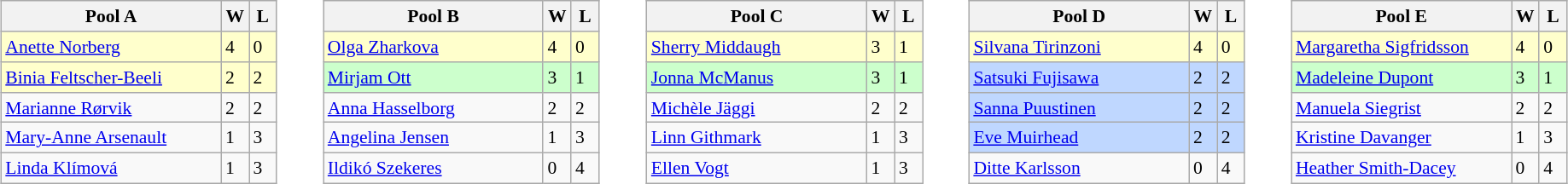<table style="font-size: 90%;">
<tr>
<td width=10% valign="top"><br><table class="wikitable">
<tr>
<th width=165>Pool A</th>
<th width=15>W</th>
<th width=15>L</th>
</tr>
<tr bgcolor=#ffffcc>
<td> <a href='#'>Anette Norberg</a></td>
<td>4</td>
<td>0</td>
</tr>
<tr bgcolor=#ffffcc>
<td> <a href='#'>Binia Feltscher-Beeli</a></td>
<td>2</td>
<td>2</td>
</tr>
<tr>
<td> <a href='#'>Marianne Rørvik</a></td>
<td>2</td>
<td>2</td>
</tr>
<tr>
<td> <a href='#'>Mary-Anne Arsenault</a></td>
<td>1</td>
<td>3</td>
</tr>
<tr>
<td> <a href='#'>Linda Klímová</a></td>
<td>1</td>
<td>3</td>
</tr>
</table>
</td>
<td width=10% valign="top"><br><table class="wikitable">
<tr>
<th width=165>Pool B</th>
<th width=15>W</th>
<th width=15>L</th>
</tr>
<tr bgcolor=#ffffcc>
<td> <a href='#'>Olga Zharkova</a></td>
<td>4</td>
<td>0</td>
</tr>
<tr bgcolor=#ccffcc>
<td> <a href='#'>Mirjam Ott</a></td>
<td>3</td>
<td>1</td>
</tr>
<tr>
<td> <a href='#'>Anna Hasselborg</a></td>
<td>2</td>
<td>2</td>
</tr>
<tr>
<td> <a href='#'>Angelina Jensen</a></td>
<td>1</td>
<td>3</td>
</tr>
<tr>
<td> <a href='#'>Ildikó Szekeres</a></td>
<td>0</td>
<td>4</td>
</tr>
</table>
</td>
<td width=10% valign="top"><br><table class="wikitable">
<tr>
<th width=165>Pool C</th>
<th width=15>W</th>
<th width=15>L</th>
</tr>
<tr bgcolor=#ffffcc>
<td> <a href='#'>Sherry Middaugh</a></td>
<td>3</td>
<td>1</td>
</tr>
<tr bgcolor=#ccffcc>
<td> <a href='#'>Jonna McManus</a></td>
<td>3</td>
<td>1</td>
</tr>
<tr>
<td> <a href='#'>Michèle Jäggi</a></td>
<td>2</td>
<td>2</td>
</tr>
<tr>
<td> <a href='#'>Linn Githmark</a></td>
<td>1</td>
<td>3</td>
</tr>
<tr>
<td> <a href='#'>Ellen Vogt</a></td>
<td>1</td>
<td>3</td>
</tr>
</table>
</td>
<td width=10% valign="top"><br><table class="wikitable">
<tr>
<th width=165>Pool D</th>
<th width=15>W</th>
<th width=15>L</th>
</tr>
<tr bgcolor=#ffffcc>
<td> <a href='#'>Silvana Tirinzoni</a></td>
<td>4</td>
<td>0</td>
</tr>
<tr bgcolor=#BFD7FF>
<td> <a href='#'>Satsuki Fujisawa</a></td>
<td>2</td>
<td>2</td>
</tr>
<tr bgcolor=#BFD7FF>
<td> <a href='#'>Sanna Puustinen</a></td>
<td>2</td>
<td>2</td>
</tr>
<tr bgcolor=#BFD7FF>
<td> <a href='#'>Eve Muirhead</a></td>
<td>2</td>
<td>2</td>
</tr>
<tr>
<td> <a href='#'>Ditte Karlsson</a></td>
<td>0</td>
<td>4</td>
</tr>
</table>
</td>
<td width=10% valign="top"><br><table class="wikitable">
<tr>
<th width=165>Pool E</th>
<th width=15>W</th>
<th width=15>L</th>
</tr>
<tr bgcolor=#ffffcc>
<td> <a href='#'>Margaretha Sigfridsson</a></td>
<td>4</td>
<td>0</td>
</tr>
<tr bgcolor=#ccffcc>
<td> <a href='#'>Madeleine Dupont</a></td>
<td>3</td>
<td>1</td>
</tr>
<tr>
<td> <a href='#'>Manuela Siegrist</a></td>
<td>2</td>
<td>2</td>
</tr>
<tr>
<td> <a href='#'>Kristine Davanger</a></td>
<td>1</td>
<td>3</td>
</tr>
<tr>
<td> <a href='#'>Heather Smith-Dacey</a></td>
<td>0</td>
<td>4</td>
</tr>
</table>
</td>
</tr>
</table>
